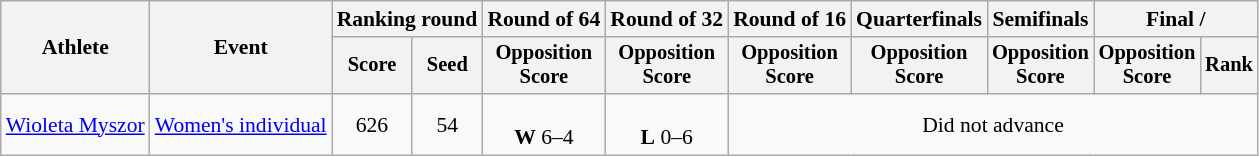<table class="wikitable" style="font-size:90%; text-align:center">
<tr>
<th rowspan=2>Athlete</th>
<th rowspan=2>Event</th>
<th colspan=2>Ranking round</th>
<th>Round of 64</th>
<th>Round of 32</th>
<th>Round of 16</th>
<th>Quarterfinals</th>
<th>Semifinals</th>
<th colspan="2">Final / </th>
</tr>
<tr style="font-size:95%">
<th>Score</th>
<th>Seed</th>
<th>Opposition<br>Score</th>
<th>Opposition<br>Score</th>
<th>Opposition<br>Score</th>
<th>Opposition<br>Score</th>
<th>Opposition<br>Score</th>
<th>Opposition<br>Score</th>
<th>Rank</th>
</tr>
<tr align=center>
<td align=left><a href='#'>Wioleta Myszor</a></td>
<td align=left><a href='#'>Women's individual</a></td>
<td>626</td>
<td>54</td>
<td><br><strong>W</strong> 6–4</td>
<td><br><strong>L</strong> 0–6</td>
<td colspan=5>Did not advance</td>
</tr>
</table>
